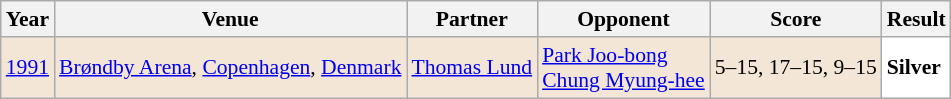<table class="sortable wikitable" style="font-size: 90%;">
<tr>
<th>Year</th>
<th>Venue</th>
<th>Partner</th>
<th>Opponent</th>
<th>Score</th>
<th>Result</th>
</tr>
<tr style="background:#F3E6D7">
<td align="center"><a href='#'>1991</a></td>
<td align="left"><a href='#'>Brøndby Arena</a>, <a href='#'>Copenhagen</a>, <a href='#'>Denmark</a></td>
<td align="left"> <a href='#'>Thomas Lund</a></td>
<td align="left"> <a href='#'>Park Joo-bong</a> <br>  <a href='#'>Chung Myung-hee</a></td>
<td align="left">5–15, 17–15, 9–15</td>
<td style="text-align:left; background: white"> <strong>Silver</strong></td>
</tr>
</table>
